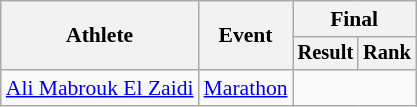<table class=wikitable style="font-size:90%">
<tr>
<th rowspan="2">Athlete</th>
<th rowspan="2">Event</th>
<th colspan="2">Final</th>
</tr>
<tr style="font-size:95%">
<th>Result</th>
<th>Rank</th>
</tr>
<tr align=center>
<td align=left><a href='#'>Ali Mabrouk El Zaidi</a></td>
<td align=left><a href='#'>Marathon</a></td>
<td colspan=2></td>
</tr>
</table>
